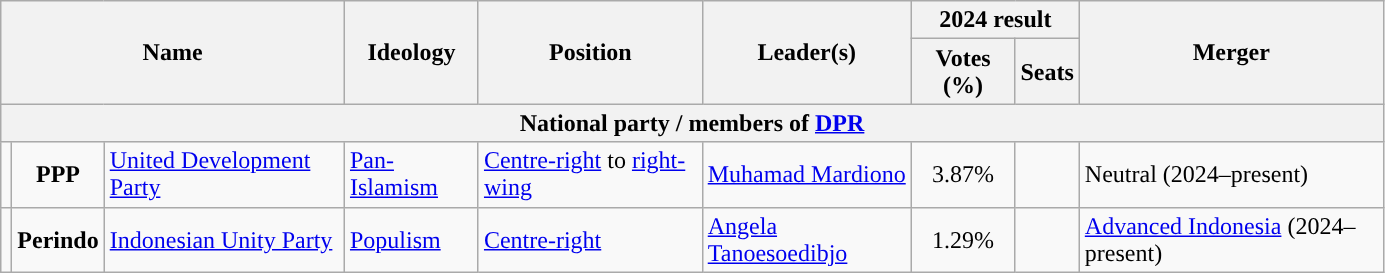<table class="wikitable" style="width:73%;">
<tr>
<th colspan="3" rowspan="2">Name</th>
<th rowspan="2">Ideology</th>
<th rowspan="2">Position</th>
<th rowspan="2">Leader(s)</th>
<th colspan="2">2024 result</th>
<th rowspan="2">Merger</th>
</tr>
<tr>
<th>Votes (%)</th>
<th>Seats</th>
</tr>
<tr>
<th colspan="9">National party / members of <a href='#'>DPR</a></th>
</tr>
<tr>
<td style="background:"></td>
<td style="text-align:center;"><strong>PPP</strong></td>
<td><a href='#'>United Development Party</a><br></td>
<td><a href='#'>Pan-Islamism</a></td>
<td><a href='#'>Centre-right</a> to <a href='#'>right-wing</a></td>
<td><a href='#'>Muhamad Mardiono</a></td>
<td style="text-align:center;">3.87%</td>
<td></td>
<td>Neutral (2024–present)</td>
</tr>
<tr>
<td style="background:"></td>
<td style="text-align:center;"><strong>Perindo</strong></td>
<td><a href='#'>Indonesian Unity Party</a><br></td>
<td><a href='#'>Populism</a></td>
<td><a href='#'>Centre-right</a></td>
<td><a href='#'>Angela Tanoesoedibjo</a></td>
<td style="text-align:center;">1.29%</td>
<td></td>
<td><a href='#'>Advanced Indonesia</a> (2024–present)</td>
</tr>
</table>
